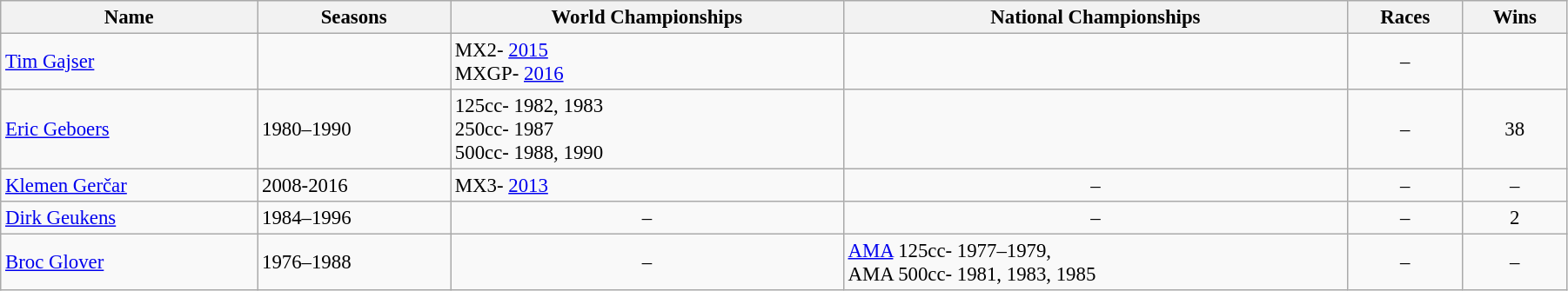<table class="sort wikitable sortable" style="font-size:95%;" width=95%>
<tr>
<th>Name</th>
<th>Seasons</th>
<th>World Championships</th>
<th>National Championships</th>
<th>Races</th>
<th>Wins</th>
</tr>
<tr>
<td> <a href='#'>Tim Gajser</a></td>
<td></td>
<td>MX2- <a href='#'>2015</a><br>MXGP- <a href='#'>2016</a></td>
<td></td>
<td align="center">–</td>
<td align="center"></td>
</tr>
<tr>
<td> <a href='#'>Eric Geboers</a></td>
<td>1980–1990</td>
<td>125cc- 1982, 1983<br>250cc- 1987<br>500cc- 1988, 1990</td>
<td></td>
<td align="center">–</td>
<td align="center">38</td>
</tr>
<tr>
<td> <a href='#'>Klemen Gerčar</a></td>
<td>2008-2016</td>
<td>MX3- <a href='#'>2013</a></td>
<td align="center">–</td>
<td align="center">–</td>
<td align="center">–</td>
</tr>
<tr>
<td> <a href='#'>Dirk Geukens</a></td>
<td>1984–1996</td>
<td align="center">–</td>
<td align="center">–</td>
<td align="center">–</td>
<td align="center">2</td>
</tr>
<tr>
<td> <a href='#'>Broc Glover</a></td>
<td>1976–1988</td>
<td align="center">–</td>
<td><a href='#'>AMA</a> 125cc- 1977–1979,<br>AMA 500cc- 1981, 1983, 1985</td>
<td align="center">–</td>
<td align="center">–</td>
</tr>
</table>
